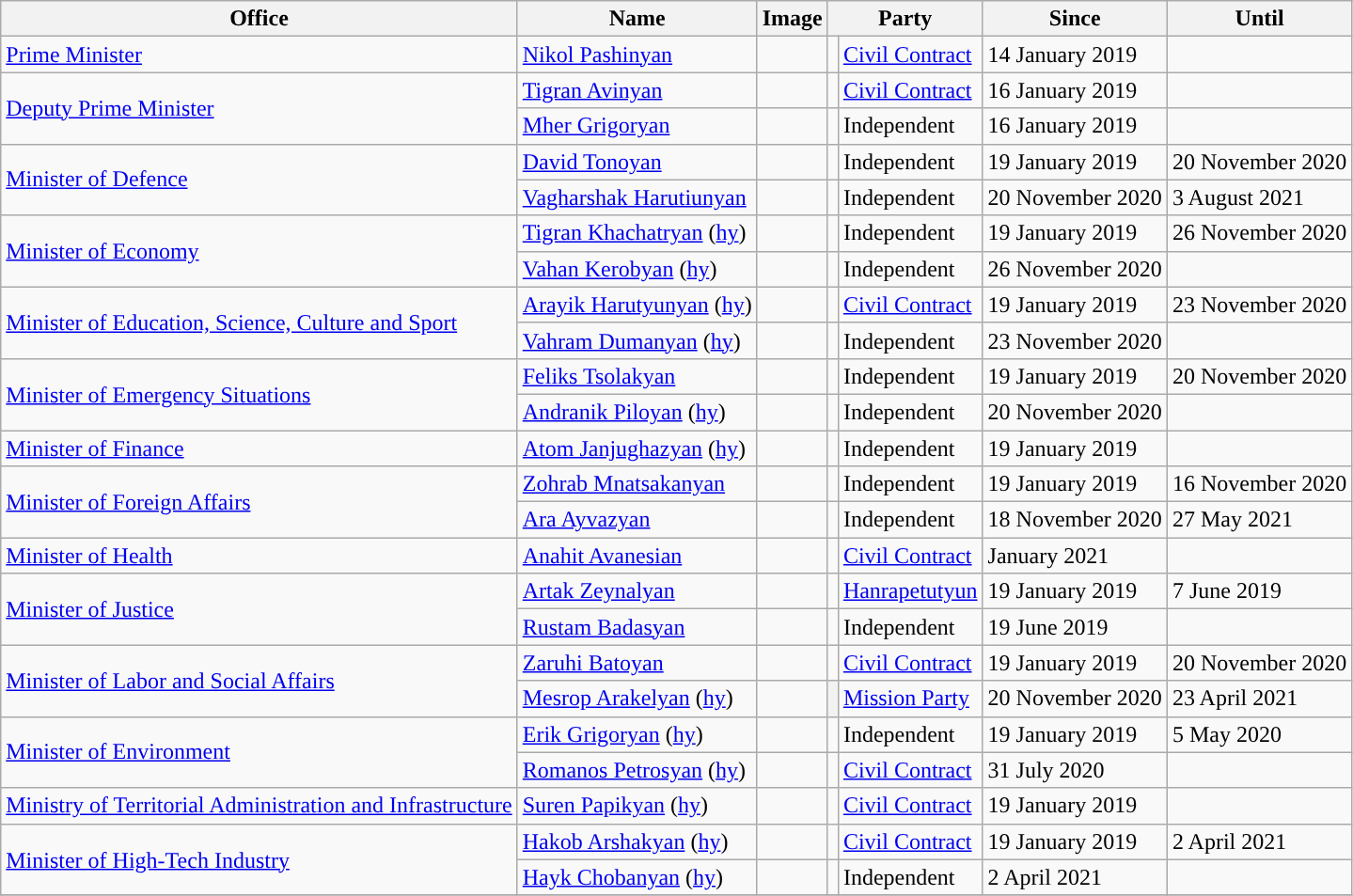<table class="wikitable">
<tr>
<th>Office</th>
<th>Name</th>
<th>Image</th>
<th colspan="2">Party</th>
<th>Since</th>
<th>Until</th>
</tr>
<tr>
<td><a href='#'>Prime Minister</a></td>
<td><a href='#'>Nikol Pashinyan</a></td>
<td></td>
<td style="background:"></td>
<td><a href='#'>Civil Contract</a></td>
<td>14 January 2019</td>
<td></td>
</tr>
<tr>
<td rowspan="2"><a href='#'>Deputy Prime Minister</a></td>
<td><a href='#'>Tigran Avinyan</a></td>
<td></td>
<td style="background:"></td>
<td><a href='#'>Civil Contract</a></td>
<td>16 January 2019</td>
<td></td>
</tr>
<tr>
<td><a href='#'>Mher Grigoryan</a></td>
<td></td>
<td style="background:"></td>
<td>Independent</td>
<td>16 January 2019</td>
<td></td>
</tr>
<tr>
<td rowspan="2"><a href='#'>Minister of Defence</a></td>
<td><a href='#'>David Tonoyan</a></td>
<td></td>
<td style="background:"></td>
<td>Independent</td>
<td>19 January 2019</td>
<td>20 November 2020</td>
</tr>
<tr>
<td><a href='#'>Vagharshak Harutiunyan</a></td>
<td></td>
<td style="background:"></td>
<td>Independent</td>
<td>20 November 2020</td>
<td>3 August 2021</td>
</tr>
<tr>
<td rowspan="2"><a href='#'>Minister of Economy</a></td>
<td><a href='#'>Tigran Khachatryan</a> (<a href='#'>hy</a>)</td>
<td></td>
<td style="background:"></td>
<td>Independent</td>
<td>19 January 2019</td>
<td>26 November 2020</td>
</tr>
<tr>
<td><a href='#'>Vahan Kerobyan</a> (<a href='#'>hy</a>)</td>
<td></td>
<td style="background:"></td>
<td>Independent</td>
<td>26 November 2020</td>
<td></td>
</tr>
<tr>
<td rowspan="2"><a href='#'>Minister of Education, Science, Culture and Sport</a></td>
<td><a href='#'>Arayik Harutyunyan</a> (<a href='#'>hy</a>)</td>
<td></td>
<td style="background:"></td>
<td><a href='#'>Civil Contract</a></td>
<td>19 January 2019</td>
<td>23 November 2020</td>
</tr>
<tr>
<td><a href='#'>Vahram Dumanyan</a> (<a href='#'>hy</a>)</td>
<td></td>
<td style="background:"></td>
<td>Independent</td>
<td>23 November 2020</td>
<td></td>
</tr>
<tr>
<td rowspan="2"><a href='#'>Minister of Emergency Situations</a></td>
<td><a href='#'>Feliks Tsolakyan</a></td>
<td></td>
<td style="background:"></td>
<td>Independent</td>
<td>19 January 2019</td>
<td>20 November 2020</td>
</tr>
<tr>
<td><a href='#'>Andranik Piloyan</a> (<a href='#'>hy</a>)</td>
<td></td>
<td style="background:"></td>
<td>Independent</td>
<td>20 November 2020</td>
<td></td>
</tr>
<tr>
<td><a href='#'>Minister of Finance</a></td>
<td><a href='#'>Atom Janjughazyan</a>  (<a href='#'>hy</a>)</td>
<td></td>
<td style="background:"></td>
<td>Independent</td>
<td>19 January 2019</td>
<td></td>
</tr>
<tr>
<td rowspan="2"><a href='#'>Minister of Foreign Affairs</a></td>
<td><a href='#'>Zohrab Mnatsakanyan</a></td>
<td></td>
<td style="background:"></td>
<td>Independent</td>
<td>19 January 2019</td>
<td>16 November 2020</td>
</tr>
<tr>
<td><a href='#'>Ara Ayvazyan</a></td>
<td></td>
<td style="background:"></td>
<td>Independent</td>
<td>18 November 2020</td>
<td>27 May 2021</td>
</tr>
<tr>
<td><a href='#'>Minister of Health</a></td>
<td><a href='#'>Anahit Avanesian</a></td>
<td></td>
<td style="background:"></td>
<td><a href='#'>Civil Contract</a></td>
<td>January 2021</td>
<td></td>
</tr>
<tr>
<td rowspan="2"><a href='#'>Minister of Justice</a></td>
<td><a href='#'>Artak Zeynalyan</a></td>
<td></td>
<td style="background:"></td>
<td><a href='#'>Hanrapetutyun</a></td>
<td>19 January 2019</td>
<td>7 June 2019</td>
</tr>
<tr>
<td><a href='#'>Rustam Badasyan</a></td>
<td></td>
<td style="background:"></td>
<td>Independent</td>
<td>19 June 2019</td>
<td></td>
</tr>
<tr>
<td rowspan="2"><a href='#'>Minister of Labor and Social Affairs</a></td>
<td><a href='#'>Zaruhi Batoyan</a></td>
<td></td>
<td style="background:"></td>
<td><a href='#'>Civil Contract</a></td>
<td>19 January 2019</td>
<td>20 November 2020</td>
</tr>
<tr>
<td><a href='#'>Mesrop Arakelyan</a> (<a href='#'>hy</a>)</td>
<td></td>
<th style="background-color: "></th>
<td><a href='#'>Mission Party</a></td>
<td>20 November 2020</td>
<td>23 April 2021</td>
</tr>
<tr>
<td rowspan="2"><a href='#'>Minister of Environment</a></td>
<td><a href='#'>Erik Grigoryan</a> (<a href='#'>hy</a>)</td>
<td></td>
<td style="background:"></td>
<td>Independent</td>
<td>19 January 2019</td>
<td>5 May 2020</td>
</tr>
<tr>
<td><a href='#'>Romanos Petrosyan</a> (<a href='#'>hy</a>)</td>
<td></td>
<td style="background:"></td>
<td><a href='#'>Civil Contract</a></td>
<td>31 July 2020</td>
<td></td>
</tr>
<tr>
<td><a href='#'>Ministry of Territorial Administration and Infrastructure</a></td>
<td><a href='#'>Suren Papikyan</a> (<a href='#'>hy</a>)</td>
<td></td>
<td style="background:"></td>
<td><a href='#'>Civil Contract</a></td>
<td>19 January 2019</td>
<td></td>
</tr>
<tr>
<td rowspan="2"><a href='#'>Minister of High-Tech Industry</a></td>
<td><a href='#'>Hakob Arshakyan</a> (<a href='#'>hy</a>)</td>
<td></td>
<td style="background:"></td>
<td><a href='#'>Civil Contract</a></td>
<td>19 January 2019</td>
<td>2 April 2021</td>
</tr>
<tr>
<td><a href='#'>Hayk Chobanyan</a> (<a href='#'>hy</a>)</td>
<td></td>
<td style="background:"></td>
<td>Independent</td>
<td>2 April 2021</td>
<td></td>
</tr>
<tr>
</tr>
</table>
